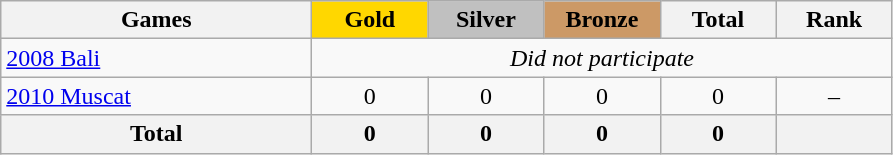<table class="wikitable sortable" style="text-align:center;">
<tr>
<th width=200>Games</th>
<td bgcolor=gold width=70><strong>Gold</strong></td>
<td bgcolor=silver width=70><strong>Silver</strong></td>
<td bgcolor=#cc9966 width=70><strong>Bronze</strong></td>
<th width=70>Total</th>
<th width=70>Rank</th>
</tr>
<tr>
<td align=left> <a href='#'>2008 Bali</a></td>
<td colspan=5><em>Did not participate</em></td>
</tr>
<tr>
<td align=left> <a href='#'>2010 Muscat</a></td>
<td>0</td>
<td>0</td>
<td>0</td>
<td>0</td>
<td>–</td>
</tr>
<tr class="sortbottom">
<th>Total</th>
<th>0</th>
<th>0</th>
<th>0</th>
<th>0</th>
<th></th>
</tr>
</table>
